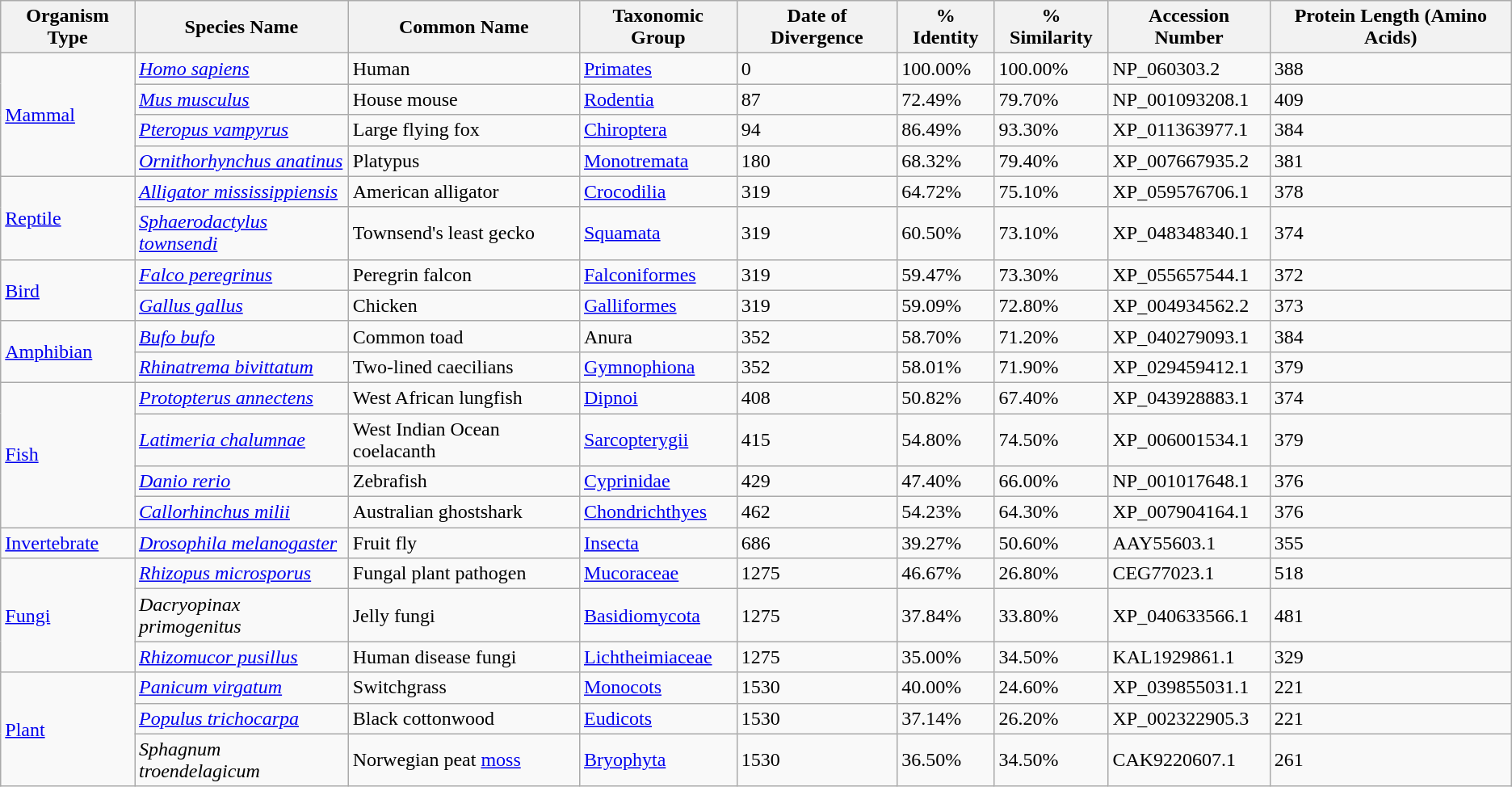<table class="wikitable sortable">
<tr>
<th class="unsortable">Organism Type</th>
<th class="unsortable">Species Name</th>
<th class="unsortable">Common Name</th>
<th class="unsortable">Taxonomic Group</th>
<th>Date of Divergence</th>
<th>% Identity</th>
<th>% Similarity</th>
<th class="unsortable">Accession Number</th>
<th>Protein Length (Amino Acids)</th>
</tr>
<tr>
<td rowspan="4"><a href='#'>Mammal</a></td>
<td><em><a href='#'>Homo sapiens</a></em></td>
<td>Human</td>
<td><a href='#'>Primates</a></td>
<td>0</td>
<td>100.00%</td>
<td>100.00%</td>
<td>NP_060303.2</td>
<td>388</td>
</tr>
<tr>
<td><em><a href='#'>Mus musculus</a></em></td>
<td>House mouse</td>
<td><a href='#'>Rodentia</a></td>
<td>87</td>
<td>72.49%</td>
<td>79.70%</td>
<td>NP_001093208.1</td>
<td>409</td>
</tr>
<tr>
<td><em><a href='#'>Pteropus vampyrus</a></em></td>
<td>Large flying fox</td>
<td><a href='#'>Chiroptera</a></td>
<td>94</td>
<td>86.49%</td>
<td>93.30%</td>
<td>XP_011363977.1</td>
<td>384</td>
</tr>
<tr>
<td><em><a href='#'>Ornithorhynchus anatinus</a></em></td>
<td>Platypus</td>
<td><a href='#'>Monotremata</a></td>
<td>180</td>
<td>68.32%</td>
<td>79.40%</td>
<td>XP_007667935.2</td>
<td>381</td>
</tr>
<tr>
<td rowspan="2"><a href='#'>Reptile</a></td>
<td><em><a href='#'>Alligator mississippiensis</a></em></td>
<td>American alligator</td>
<td><a href='#'>Crocodilia</a></td>
<td>319</td>
<td>64.72%</td>
<td>75.10%</td>
<td>XP_059576706.1</td>
<td>378</td>
</tr>
<tr>
<td><em><a href='#'>Sphaerodactylus townsendi</a></em></td>
<td>Townsend's least gecko</td>
<td><a href='#'>Squamata</a></td>
<td>319</td>
<td>60.50%</td>
<td>73.10%</td>
<td>XP_048348340.1</td>
<td>374</td>
</tr>
<tr>
<td rowspan="2"><a href='#'>Bird</a></td>
<td><em><a href='#'>Falco peregrinus</a></em></td>
<td>Peregrin falcon</td>
<td><a href='#'>Falconiformes</a></td>
<td>319</td>
<td>59.47%</td>
<td>73.30%</td>
<td>XP_055657544.1</td>
<td>372</td>
</tr>
<tr>
<td><em><a href='#'>Gallus gallus</a></em></td>
<td>Chicken</td>
<td><a href='#'>Galliformes</a></td>
<td>319</td>
<td>59.09%</td>
<td>72.80%</td>
<td>XP_004934562.2</td>
<td>373</td>
</tr>
<tr>
<td rowspan="2"><a href='#'>Amphibian</a></td>
<td><em><a href='#'>Bufo bufo</a></em></td>
<td>Common toad</td>
<td>Anura</td>
<td>352</td>
<td>58.70%</td>
<td>71.20%</td>
<td>XP_040279093.1</td>
<td>384</td>
</tr>
<tr>
<td><em><a href='#'>Rhinatrema bivittatum</a></em></td>
<td>Two-lined caecilians</td>
<td><a href='#'>Gymnophiona</a></td>
<td>352</td>
<td>58.01%</td>
<td>71.90%</td>
<td>XP_029459412.1</td>
<td>379</td>
</tr>
<tr>
<td rowspan="4"><a href='#'>Fish</a></td>
<td><em><a href='#'>Protopterus annectens</a></em></td>
<td>West African lungfish</td>
<td><a href='#'>Dipnoi</a></td>
<td>408</td>
<td>50.82%</td>
<td>67.40%</td>
<td>XP_043928883.1</td>
<td>374</td>
</tr>
<tr>
<td><em><a href='#'>Latimeria chalumnae</a></em></td>
<td>West Indian Ocean coelacanth</td>
<td><a href='#'>Sarcopterygii</a></td>
<td>415</td>
<td>54.80%</td>
<td>74.50%</td>
<td>XP_006001534.1</td>
<td>379</td>
</tr>
<tr>
<td><em><a href='#'>Danio rerio</a></em></td>
<td>Zebrafish</td>
<td><a href='#'>Cyprinidae</a></td>
<td>429</td>
<td>47.40%</td>
<td>66.00%</td>
<td>NP_001017648.1</td>
<td>376</td>
</tr>
<tr>
<td><em><a href='#'>Callorhinchus milii</a></em></td>
<td>Australian ghostshark</td>
<td><a href='#'>Chondrichthyes</a></td>
<td>462</td>
<td>54.23%</td>
<td>64.30%</td>
<td>XP_007904164.1</td>
<td>376</td>
</tr>
<tr>
<td><a href='#'>Invertebrate</a></td>
<td><em><a href='#'>Drosophila melanogaster</a></em></td>
<td>Fruit fly</td>
<td><a href='#'>Insecta</a></td>
<td>686</td>
<td>39.27%</td>
<td>50.60%</td>
<td>AAY55603.1</td>
<td>355</td>
</tr>
<tr>
<td rowspan="3"><a href='#'>Fungi</a></td>
<td><em><a href='#'>Rhizopus microsporus</a></em></td>
<td>Fungal plant pathogen</td>
<td><a href='#'>Mucoraceae</a></td>
<td>1275</td>
<td>46.67%</td>
<td>26.80%</td>
<td>CEG77023.1</td>
<td>518</td>
</tr>
<tr>
<td><em>Dacryopinax primogenitus</em></td>
<td>Jelly fungi</td>
<td><a href='#'>Basidiomycota</a></td>
<td>1275</td>
<td>37.84%</td>
<td>33.80%</td>
<td>XP_040633566.1</td>
<td>481</td>
</tr>
<tr>
<td><em><a href='#'>Rhizomucor pusillus</a></em></td>
<td>Human disease fungi</td>
<td><a href='#'>Lichtheimiaceae</a></td>
<td>1275</td>
<td>35.00%</td>
<td>34.50%</td>
<td>KAL1929861.1</td>
<td>329</td>
</tr>
<tr>
<td rowspan="3"><a href='#'>Plant</a></td>
<td><em><a href='#'>Panicum virgatum</a></em></td>
<td>Switchgrass</td>
<td><a href='#'>Monocots</a></td>
<td>1530</td>
<td>40.00%</td>
<td>24.60%</td>
<td>XP_039855031.1</td>
<td>221</td>
</tr>
<tr>
<td><em><a href='#'>Populus trichocarpa</a></em></td>
<td>Black cottonwood</td>
<td><a href='#'>Eudicots</a></td>
<td>1530</td>
<td>37.14%</td>
<td>26.20%</td>
<td>XP_002322905.3</td>
<td>221</td>
</tr>
<tr>
<td><em>Sphagnum troendelagicum</em></td>
<td>Norwegian peat <a href='#'>moss</a></td>
<td><a href='#'>Bryophyta</a></td>
<td>1530</td>
<td>36.50%</td>
<td>34.50%</td>
<td>CAK9220607.1</td>
<td>261</td>
</tr>
</table>
